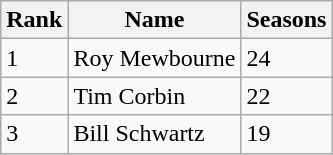<table class="wikitable">
<tr>
<th>Rank</th>
<th>Name</th>
<th>Seasons</th>
</tr>
<tr>
<td>1</td>
<td>Roy Mewbourne</td>
<td>24</td>
</tr>
<tr>
<td>2</td>
<td>Tim Corbin</td>
<td>22</td>
</tr>
<tr>
<td>3</td>
<td>Bill Schwartz</td>
<td>19</td>
</tr>
</table>
